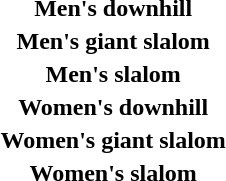<table>
<tr>
<th scope="row">Men's downhill<br></th>
<td></td>
<td></td>
<td></td>
</tr>
<tr>
<th scope="row">Men's giant slalom<br></th>
<td></td>
<td></td>
<td></td>
</tr>
<tr>
<th scope="row">Men's slalom<br></th>
<td></td>
<td></td>
<td></td>
</tr>
<tr>
<th scope="row">Women's downhill<br></th>
<td></td>
<td></td>
<td></td>
</tr>
<tr>
<th scope="row">Women's giant slalom<br></th>
<td></td>
<td></td>
<td></td>
</tr>
<tr>
<th scope="row">Women's slalom<br></th>
<td></td>
<td></td>
<td></td>
</tr>
</table>
